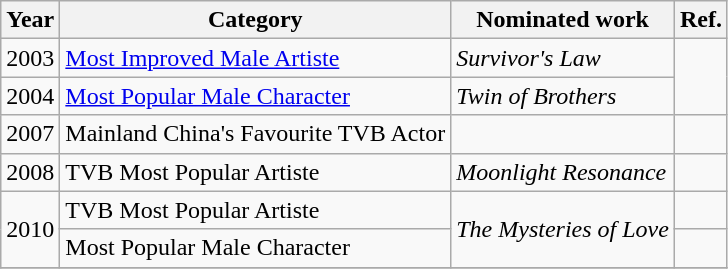<table class="wikitable">
<tr>
<th>Year</th>
<th>Category</th>
<th>Nominated work</th>
<th>Ref.</th>
</tr>
<tr>
<td>2003</td>
<td><a href='#'>Most Improved Male Artiste</a></td>
<td><em>Survivor's Law</em></td>
<td rowspan=2></td>
</tr>
<tr>
<td>2004</td>
<td><a href='#'>Most Popular Male Character</a></td>
<td><em>Twin of Brothers</em></td>
</tr>
<tr>
<td>2007</td>
<td>Mainland China's Favourite TVB Actor</td>
<td></td>
<td></td>
</tr>
<tr>
<td>2008</td>
<td>TVB Most Popular Artiste</td>
<td><em>Moonlight Resonance</em></td>
<td></td>
</tr>
<tr>
<td rowspan=2>2010</td>
<td>TVB Most Popular Artiste</td>
<td rowspan=2><em>The Mysteries of Love</em></td>
<td></td>
</tr>
<tr>
<td>Most Popular Male Character</td>
<td></td>
</tr>
<tr>
</tr>
</table>
